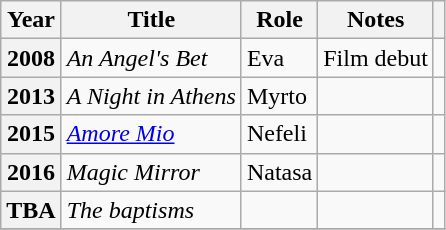<table class="wikitable plainrowheaders sortable" style="margin-right: 0;">
<tr>
<th scope="col">Year</th>
<th scope="col">Title</th>
<th scope="col">Role</th>
<th scope="col" class="unsortable">Notes</th>
<th scope="col" class="unsortable"></th>
</tr>
<tr>
<th scope="row">2008</th>
<td><em>An Angel's Bet</em></td>
<td>Eva</td>
<td>Film debut</td>
<td></td>
</tr>
<tr>
<th scope="row">2013</th>
<td><em>A Night in Athens</em></td>
<td>Myrto</td>
<td></td>
<td></td>
</tr>
<tr>
<th scope="row">2015</th>
<td><em><a href='#'>Amore Mio</a></em></td>
<td>Nefeli</td>
<td></td>
<td></td>
</tr>
<tr>
<th scope="row">2016</th>
<td><em>Magic Mirror</em></td>
<td>Natasa</td>
<td></td>
<td></td>
</tr>
<tr>
<th scope="row">TBA</th>
<td><em>The baptisms</em></td>
<td></td>
<td></td>
<td></td>
</tr>
<tr>
</tr>
</table>
